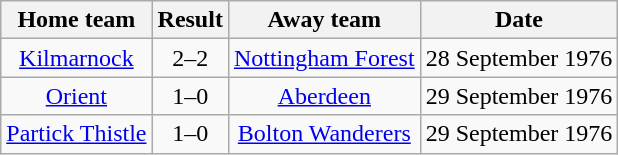<table class="wikitable" style="text-align: center">
<tr>
<th>Home team</th>
<th>Result</th>
<th>Away team</th>
<th>Date</th>
</tr>
<tr>
<td><a href='#'>Kilmarnock</a></td>
<td>2–2</td>
<td><a href='#'>Nottingham Forest</a></td>
<td>28 September 1976</td>
</tr>
<tr>
<td><a href='#'>Orient</a></td>
<td>1–0</td>
<td><a href='#'>Aberdeen</a></td>
<td>29 September 1976</td>
</tr>
<tr>
<td><a href='#'>Partick Thistle</a></td>
<td>1–0</td>
<td><a href='#'>Bolton Wanderers</a></td>
<td>29 September 1976</td>
</tr>
</table>
